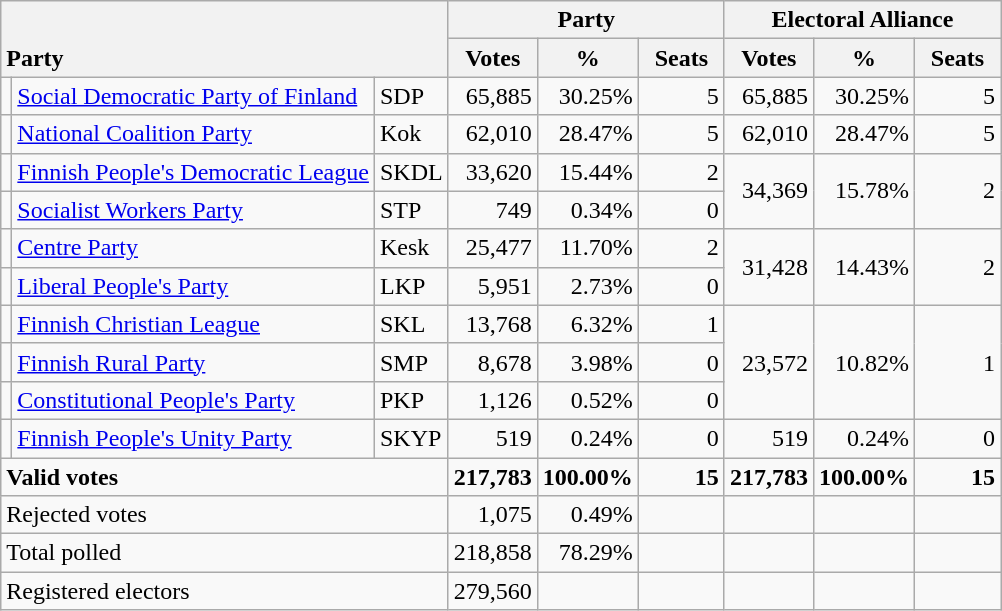<table class="wikitable" border="1" style="text-align:right;">
<tr>
<th style="text-align:left;" valign=bottom rowspan=2 colspan=3>Party</th>
<th colspan=3>Party</th>
<th colspan=3>Electoral Alliance</th>
</tr>
<tr>
<th align=center valign=bottom width="50">Votes</th>
<th align=center valign=bottom width="50">%</th>
<th align=center valign=bottom width="50">Seats</th>
<th align=center valign=bottom width="50">Votes</th>
<th align=center valign=bottom width="50">%</th>
<th align=center valign=bottom width="50">Seats</th>
</tr>
<tr>
<td></td>
<td align=left style="white-space: nowrap;"><a href='#'>Social Democratic Party of Finland</a></td>
<td align=left>SDP</td>
<td>65,885</td>
<td>30.25%</td>
<td>5</td>
<td>65,885</td>
<td>30.25%</td>
<td>5</td>
</tr>
<tr>
<td></td>
<td align=left><a href='#'>National Coalition Party</a></td>
<td align=left>Kok</td>
<td>62,010</td>
<td>28.47%</td>
<td>5</td>
<td>62,010</td>
<td>28.47%</td>
<td>5</td>
</tr>
<tr>
<td></td>
<td align=left><a href='#'>Finnish People's Democratic League</a></td>
<td align=left>SKDL</td>
<td>33,620</td>
<td>15.44%</td>
<td>2</td>
<td rowspan=2>34,369</td>
<td rowspan=2>15.78%</td>
<td rowspan=2>2</td>
</tr>
<tr>
<td></td>
<td align=left><a href='#'>Socialist Workers Party</a></td>
<td align=left>STP</td>
<td>749</td>
<td>0.34%</td>
<td>0</td>
</tr>
<tr>
<td></td>
<td align=left><a href='#'>Centre Party</a></td>
<td align=left>Kesk</td>
<td>25,477</td>
<td>11.70%</td>
<td>2</td>
<td rowspan=2>31,428</td>
<td rowspan=2>14.43%</td>
<td rowspan=2>2</td>
</tr>
<tr>
<td></td>
<td align=left><a href='#'>Liberal People's Party</a></td>
<td align=left>LKP</td>
<td>5,951</td>
<td>2.73%</td>
<td>0</td>
</tr>
<tr>
<td></td>
<td align=left><a href='#'>Finnish Christian League</a></td>
<td align=left>SKL</td>
<td>13,768</td>
<td>6.32%</td>
<td>1</td>
<td rowspan=3>23,572</td>
<td rowspan=3>10.82%</td>
<td rowspan=3>1</td>
</tr>
<tr>
<td></td>
<td align=left><a href='#'>Finnish Rural Party</a></td>
<td align=left>SMP</td>
<td>8,678</td>
<td>3.98%</td>
<td>0</td>
</tr>
<tr>
<td></td>
<td align=left><a href='#'>Constitutional People's Party</a></td>
<td align=left>PKP</td>
<td>1,126</td>
<td>0.52%</td>
<td>0</td>
</tr>
<tr>
<td></td>
<td align=left><a href='#'>Finnish People's Unity Party</a></td>
<td align=left>SKYP</td>
<td>519</td>
<td>0.24%</td>
<td>0</td>
<td>519</td>
<td>0.24%</td>
<td>0</td>
</tr>
<tr style="font-weight:bold">
<td align=left colspan=3>Valid votes</td>
<td>217,783</td>
<td>100.00%</td>
<td>15</td>
<td>217,783</td>
<td>100.00%</td>
<td>15</td>
</tr>
<tr>
<td align=left colspan=3>Rejected votes</td>
<td>1,075</td>
<td>0.49%</td>
<td></td>
<td></td>
<td></td>
<td></td>
</tr>
<tr>
<td align=left colspan=3>Total polled</td>
<td>218,858</td>
<td>78.29%</td>
<td></td>
<td></td>
<td></td>
<td></td>
</tr>
<tr>
<td align=left colspan=3>Registered electors</td>
<td>279,560</td>
<td></td>
<td></td>
<td></td>
<td></td>
<td></td>
</tr>
</table>
